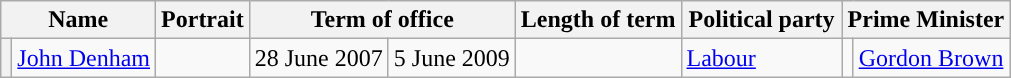<table class="wikitable">
<tr>
<th colspan=2>Name</th>
<th>Portrait</th>
<th colspan=2>Term of office</th>
<th>Length of term</th>
<th>Political party</th>
<th colspan=2>Prime Minister</th>
</tr>
<tr>
<th style="background-color: "></th>
<td><a href='#'>John Denham</a></td>
<td></td>
<td>28 June 2007</td>
<td>5 June 2009</td>
<td></td>
<td width=100><a href='#'>Labour</a></td>
<td style="background-color: "></td>
<td><a href='#'>Gordon Brown</a></td>
</tr>
</table>
